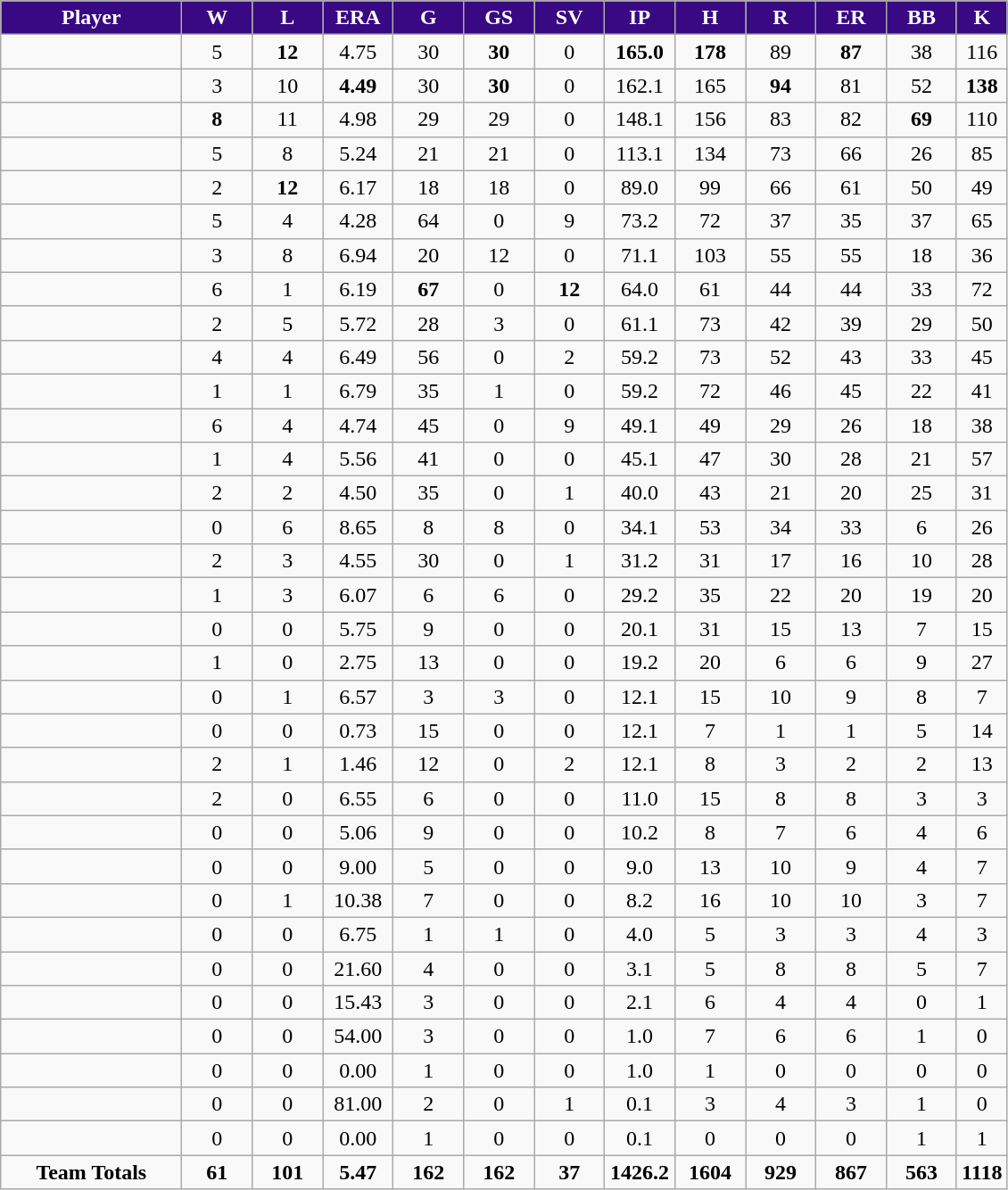<table class="wikitable sortable">
<tr>
<th style="background:#380982; color:#FFF; width:18%;">Player</th>
<th style="background:#380982; color:#FFF; width:7%;">W</th>
<th style="background:#380982; color:#FFF; width:7%;">L</th>
<th style="background:#380982; color:#FFF; width:7%;">ERA</th>
<th style="background:#380982; color:#FFF; width:7%;">G</th>
<th style="background:#380982; color:#FFF; width:7%;">GS</th>
<th style="background:#380982; color:#FFF; width:7%;">SV</th>
<th style="background:#380982; color:#FFF; width:7%;">IP</th>
<th style="background:#380982; color:#FFF; width:7%;">H</th>
<th style="background:#380982; color:#FFF; width:7%;">R</th>
<th style="background:#380982; color:#FFF; width:7%;">ER</th>
<th style="background:#380982; color:#FFF; width:7%;">BB</th>
<th style="background:#380982; color:#FFF; width:7%;">K</th>
</tr>
<tr align=center>
<td></td>
<td>5</td>
<td><strong>12</strong></td>
<td>4.75</td>
<td>30</td>
<td><strong>30</strong></td>
<td>0</td>
<td><strong>165.0</strong></td>
<td><strong>178</strong></td>
<td>89</td>
<td><strong>87</strong></td>
<td>38</td>
<td>116</td>
</tr>
<tr align=center>
<td></td>
<td>3</td>
<td>10</td>
<td><strong>4.49</strong></td>
<td>30</td>
<td><strong>30</strong></td>
<td>0</td>
<td>162.1</td>
<td>165</td>
<td><strong>94</strong></td>
<td>81</td>
<td>52</td>
<td><strong>138</strong></td>
</tr>
<tr align=center>
<td></td>
<td><strong>8</strong></td>
<td>11</td>
<td>4.98</td>
<td>29</td>
<td>29</td>
<td>0</td>
<td>148.1</td>
<td>156</td>
<td>83</td>
<td>82</td>
<td><strong>69</strong></td>
<td>110</td>
</tr>
<tr align=center>
<td></td>
<td>5</td>
<td>8</td>
<td>5.24</td>
<td>21</td>
<td>21</td>
<td>0</td>
<td>113.1</td>
<td>134</td>
<td>73</td>
<td>66</td>
<td>26</td>
<td>85</td>
</tr>
<tr align=center>
<td></td>
<td>2</td>
<td><strong>12</strong></td>
<td>6.17</td>
<td>18</td>
<td>18</td>
<td>0</td>
<td>89.0</td>
<td>99</td>
<td>66</td>
<td>61</td>
<td>50</td>
<td>49</td>
</tr>
<tr align=center>
<td></td>
<td>5</td>
<td>4</td>
<td>4.28</td>
<td>64</td>
<td>0</td>
<td>9</td>
<td>73.2</td>
<td>72</td>
<td>37</td>
<td>35</td>
<td>37</td>
<td>65</td>
</tr>
<tr align=center>
<td></td>
<td>3</td>
<td>8</td>
<td>6.94</td>
<td>20</td>
<td>12</td>
<td>0</td>
<td>71.1</td>
<td>103</td>
<td>55</td>
<td>55</td>
<td>18</td>
<td>36</td>
</tr>
<tr align=center>
<td></td>
<td>6</td>
<td>1</td>
<td>6.19</td>
<td><strong>67</strong></td>
<td>0</td>
<td><strong>12</strong></td>
<td>64.0</td>
<td>61</td>
<td>44</td>
<td>44</td>
<td>33</td>
<td>72</td>
</tr>
<tr align=center>
<td></td>
<td>2</td>
<td>5</td>
<td>5.72</td>
<td>28</td>
<td>3</td>
<td>0</td>
<td>61.1</td>
<td>73</td>
<td>42</td>
<td>39</td>
<td>29</td>
<td>50</td>
</tr>
<tr align=center>
<td></td>
<td>4</td>
<td>4</td>
<td>6.49</td>
<td>56</td>
<td>0</td>
<td>2</td>
<td>59.2</td>
<td>73</td>
<td>52</td>
<td>43</td>
<td>33</td>
<td>45</td>
</tr>
<tr align=center>
<td></td>
<td>1</td>
<td>1</td>
<td>6.79</td>
<td>35</td>
<td>1</td>
<td>0</td>
<td>59.2</td>
<td>72</td>
<td>46</td>
<td>45</td>
<td>22</td>
<td>41</td>
</tr>
<tr align=center>
<td></td>
<td>6</td>
<td>4</td>
<td>4.74</td>
<td>45</td>
<td>0</td>
<td>9</td>
<td>49.1</td>
<td>49</td>
<td>29</td>
<td>26</td>
<td>18</td>
<td>38</td>
</tr>
<tr align=center>
<td></td>
<td>1</td>
<td>4</td>
<td>5.56</td>
<td>41</td>
<td>0</td>
<td>0</td>
<td>45.1</td>
<td>47</td>
<td>30</td>
<td>28</td>
<td>21</td>
<td>57</td>
</tr>
<tr align=center>
<td></td>
<td>2</td>
<td>2</td>
<td>4.50</td>
<td>35</td>
<td>0</td>
<td>1</td>
<td>40.0</td>
<td>43</td>
<td>21</td>
<td>20</td>
<td>25</td>
<td>31</td>
</tr>
<tr align=center>
<td></td>
<td>0</td>
<td>6</td>
<td>8.65</td>
<td>8</td>
<td>8</td>
<td>0</td>
<td>34.1</td>
<td>53</td>
<td>34</td>
<td>33</td>
<td>6</td>
<td>26</td>
</tr>
<tr align=center>
<td></td>
<td>2</td>
<td>3</td>
<td>4.55</td>
<td>30</td>
<td>0</td>
<td>1</td>
<td>31.2</td>
<td>31</td>
<td>17</td>
<td>16</td>
<td>10</td>
<td>28</td>
</tr>
<tr align=center>
<td></td>
<td>1</td>
<td>3</td>
<td>6.07</td>
<td>6</td>
<td>6</td>
<td>0</td>
<td>29.2</td>
<td>35</td>
<td>22</td>
<td>20</td>
<td>19</td>
<td>20</td>
</tr>
<tr align=center>
<td></td>
<td>0</td>
<td>0</td>
<td>5.75</td>
<td>9</td>
<td>0</td>
<td>0</td>
<td>20.1</td>
<td>31</td>
<td>15</td>
<td>13</td>
<td>7</td>
<td>15</td>
</tr>
<tr align=center>
<td></td>
<td>1</td>
<td>0</td>
<td>2.75</td>
<td>13</td>
<td>0</td>
<td>0</td>
<td>19.2</td>
<td>20</td>
<td>6</td>
<td>6</td>
<td>9</td>
<td>27</td>
</tr>
<tr align=center>
<td></td>
<td>0</td>
<td>1</td>
<td>6.57</td>
<td>3</td>
<td>3</td>
<td>0</td>
<td>12.1</td>
<td>15</td>
<td>10</td>
<td>9</td>
<td>8</td>
<td>7</td>
</tr>
<tr align=center>
<td></td>
<td>0</td>
<td>0</td>
<td>0.73</td>
<td>15</td>
<td>0</td>
<td>0</td>
<td>12.1</td>
<td>7</td>
<td>1</td>
<td>1</td>
<td>5</td>
<td>14</td>
</tr>
<tr align=center>
<td></td>
<td>2</td>
<td>1</td>
<td>1.46</td>
<td>12</td>
<td>0</td>
<td>2</td>
<td>12.1</td>
<td>8</td>
<td>3</td>
<td>2</td>
<td>2</td>
<td>13</td>
</tr>
<tr align=center>
<td></td>
<td>2</td>
<td>0</td>
<td>6.55</td>
<td>6</td>
<td>0</td>
<td>0</td>
<td>11.0</td>
<td>15</td>
<td>8</td>
<td>8</td>
<td>3</td>
<td>3</td>
</tr>
<tr align=center>
<td></td>
<td>0</td>
<td>0</td>
<td>5.06</td>
<td>9</td>
<td>0</td>
<td>0</td>
<td>10.2</td>
<td>8</td>
<td>7</td>
<td>6</td>
<td>4</td>
<td>6</td>
</tr>
<tr align=center>
<td></td>
<td>0</td>
<td>0</td>
<td>9.00</td>
<td>5</td>
<td>0</td>
<td>0</td>
<td>9.0</td>
<td>13</td>
<td>10</td>
<td>9</td>
<td>4</td>
<td>7</td>
</tr>
<tr align=center>
<td></td>
<td>0</td>
<td>1</td>
<td>10.38</td>
<td>7</td>
<td>0</td>
<td>0</td>
<td>8.2</td>
<td>16</td>
<td>10</td>
<td>10</td>
<td>3</td>
<td>7</td>
</tr>
<tr align=center>
<td></td>
<td>0</td>
<td>0</td>
<td>6.75</td>
<td>1</td>
<td>1</td>
<td>0</td>
<td>4.0</td>
<td>5</td>
<td>3</td>
<td>3</td>
<td>4</td>
<td>3</td>
</tr>
<tr align=center>
<td></td>
<td>0</td>
<td>0</td>
<td>21.60</td>
<td>4</td>
<td>0</td>
<td>0</td>
<td>3.1</td>
<td>5</td>
<td>8</td>
<td>8</td>
<td>5</td>
<td>7</td>
</tr>
<tr align=center>
<td></td>
<td>0</td>
<td>0</td>
<td>15.43</td>
<td>3</td>
<td>0</td>
<td>0</td>
<td>2.1</td>
<td>6</td>
<td>4</td>
<td>4</td>
<td>0</td>
<td>1</td>
</tr>
<tr align=center>
<td></td>
<td>0</td>
<td>0</td>
<td>54.00</td>
<td>3</td>
<td>0</td>
<td>0</td>
<td>1.0</td>
<td>7</td>
<td>6</td>
<td>6</td>
<td>1</td>
<td>0</td>
</tr>
<tr align=center>
<td></td>
<td>0</td>
<td>0</td>
<td>0.00</td>
<td>1</td>
<td>0</td>
<td>0</td>
<td>1.0</td>
<td>1</td>
<td>0</td>
<td>0</td>
<td>0</td>
<td>0</td>
</tr>
<tr align=center>
<td></td>
<td>0</td>
<td>0</td>
<td>81.00</td>
<td>2</td>
<td>0</td>
<td>1</td>
<td>0.1</td>
<td>3</td>
<td>4</td>
<td>3</td>
<td>1</td>
<td>0</td>
</tr>
<tr align=center>
<td></td>
<td>0</td>
<td>0</td>
<td>0.00</td>
<td>1</td>
<td>0</td>
<td>0</td>
<td>0.1</td>
<td>0</td>
<td>0</td>
<td>0</td>
<td>1</td>
<td>1</td>
</tr>
<tr align=center>
<td><strong>Team Totals</strong></td>
<td><strong>61</strong></td>
<td><strong>101</strong></td>
<td><strong>5.47</strong></td>
<td><strong>162</strong></td>
<td><strong>162</strong></td>
<td><strong>37</strong></td>
<td><strong>1426.2</strong></td>
<td><strong>1604</strong></td>
<td><strong>929</strong></td>
<td><strong>867</strong></td>
<td><strong>563</strong></td>
<td><strong>1118</strong></td>
</tr>
</table>
